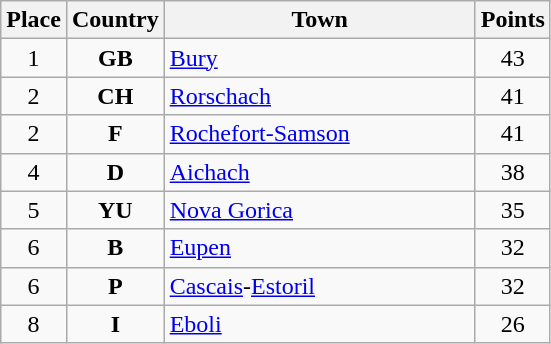<table class="wikitable">
<tr>
<th width="25">Place</th>
<th width="25">Country</th>
<th width="200">Town</th>
<th width="25">Points</th>
</tr>
<tr>
<td align="center">1</td>
<td align="center"><strong>GB</strong></td>
<td align="left"><a href='#'>Bury</a></td>
<td align="center">43</td>
</tr>
<tr>
<td align="center">2</td>
<td align="center"><strong>CH</strong></td>
<td align="left"><a href='#'>Rorschach</a></td>
<td align="center">41</td>
</tr>
<tr>
<td align="center">2</td>
<td align="center"><strong>F</strong></td>
<td align="left"><a href='#'>Rochefort-Samson</a></td>
<td align="center">41</td>
</tr>
<tr>
<td align="center">4</td>
<td align="center"><strong>D</strong></td>
<td align="left"><a href='#'>Aichach</a></td>
<td align="center">38</td>
</tr>
<tr>
<td align="center">5</td>
<td align="center"><strong>YU</strong></td>
<td align="left"><a href='#'>Nova Gorica</a></td>
<td align="center">35</td>
</tr>
<tr>
<td align="center">6</td>
<td align="center"><strong>B</strong></td>
<td align="left"><a href='#'>Eupen</a></td>
<td align="center">32</td>
</tr>
<tr>
<td align="center">6</td>
<td align="center"><strong>P</strong></td>
<td align="left"><a href='#'>Cascais</a>-<a href='#'>Estoril</a></td>
<td align="center">32</td>
</tr>
<tr>
<td align="center">8</td>
<td align="center"><strong>I</strong></td>
<td align="left"><a href='#'>Eboli</a></td>
<td align="center">26</td>
</tr>
</table>
